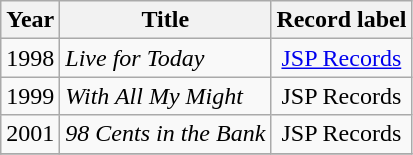<table class="wikitable sortable">
<tr>
<th>Year</th>
<th>Title</th>
<th>Record label</th>
</tr>
<tr>
<td>1998</td>
<td><em>Live for Today</em></td>
<td style="text-align:center;"><a href='#'>JSP Records</a></td>
</tr>
<tr>
<td>1999</td>
<td><em>With All My Might</em></td>
<td style="text-align:center;">JSP Records</td>
</tr>
<tr>
<td>2001</td>
<td><em>98 Cents in the Bank</em></td>
<td style="text-align:center;">JSP Records</td>
</tr>
<tr>
</tr>
</table>
